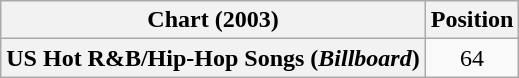<table class="wikitable plainrowheaders" style="text-align:center">
<tr>
<th scope="col">Chart (2003)</th>
<th scope="col">Position</th>
</tr>
<tr>
<th scope="row">US Hot R&B/Hip-Hop Songs (<em>Billboard</em>)</th>
<td>64</td>
</tr>
</table>
